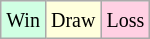<table class="wikitable">
<tr>
<td style="background:#d0ffe3;"><small>Win</small></td>
<td style="background:#ffd;"><small>Draw</small></td>
<td style="background:#ffd0e3;"><small>Loss</small></td>
</tr>
</table>
